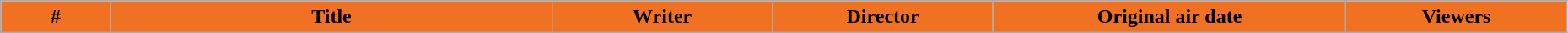<table class="wikitable plainrowheaders" style="width:98%;">
<tr>
<th style="background:#f07122; width:5%;">#</th>
<th style="background:#f07123; width:20%;">Title</th>
<th style="background:#f07122; width:10%;">Writer</th>
<th style="background:#f07122; width:10%;">Director</th>
<th style="background:#f07122; width:16%;">Original air date</th>
<th style="background:#f07122; width:10%;">Viewers<br>




</th>
</tr>
</table>
